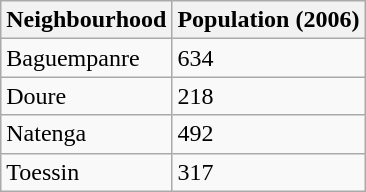<table class="wikitable">
<tr>
<th>Neighbourhood</th>
<th>Population (2006)</th>
</tr>
<tr>
<td>Baguempanre</td>
<td>634</td>
</tr>
<tr>
<td>Doure</td>
<td>218</td>
</tr>
<tr>
<td>Natenga</td>
<td>492</td>
</tr>
<tr>
<td>Toessin</td>
<td>317</td>
</tr>
</table>
